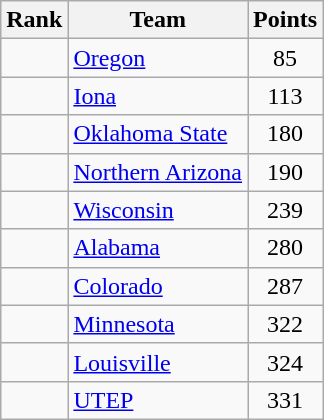<table class="wikitable sortable" style="text-align:center">
<tr>
<th>Rank</th>
<th>Team</th>
<th>Points</th>
</tr>
<tr>
<td></td>
<td align=left><a href='#'>Oregon</a></td>
<td>85</td>
</tr>
<tr>
<td></td>
<td align=left><a href='#'>Iona</a></td>
<td>113</td>
</tr>
<tr>
<td></td>
<td align=left><a href='#'>Oklahoma State</a></td>
<td>180</td>
</tr>
<tr>
<td></td>
<td align=left><a href='#'>Northern Arizona</a></td>
<td>190</td>
</tr>
<tr>
<td></td>
<td align=left><a href='#'>Wisconsin</a></td>
<td>239</td>
</tr>
<tr>
<td></td>
<td align=left><a href='#'>Alabama</a></td>
<td>280</td>
</tr>
<tr>
<td></td>
<td align=left><a href='#'>Colorado</a></td>
<td>287</td>
</tr>
<tr>
<td></td>
<td align=left><a href='#'>Minnesota</a></td>
<td>322</td>
</tr>
<tr>
<td></td>
<td align=left><a href='#'>Louisville</a></td>
<td>324</td>
</tr>
<tr>
<td></td>
<td align=left><a href='#'>UTEP</a></td>
<td>331</td>
</tr>
</table>
